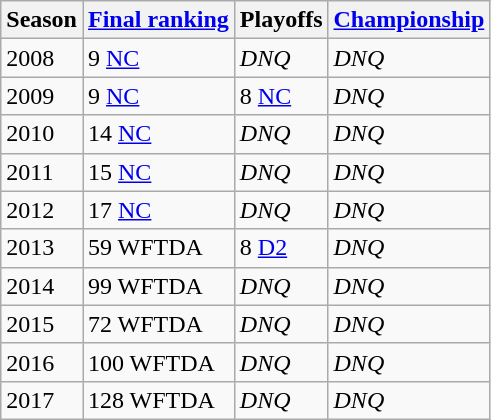<table class="wikitable sortable">
<tr>
<th>Season</th>
<th><a href='#'>Final ranking</a></th>
<th>Playoffs</th>
<th><a href='#'>Championship</a></th>
</tr>
<tr>
<td>2008</td>
<td>9 <a href='#'>NC</a></td>
<td><em>DNQ</em></td>
<td><em>DNQ</em></td>
</tr>
<tr>
<td>2009</td>
<td>9 <a href='#'>NC</a></td>
<td>8 <a href='#'>NC</a></td>
<td><em>DNQ</em></td>
</tr>
<tr>
<td>2010</td>
<td>14 <a href='#'>NC</a></td>
<td><em>DNQ</em></td>
<td><em>DNQ</em></td>
</tr>
<tr>
<td>2011</td>
<td>15 <a href='#'>NC</a></td>
<td><em>DNQ</em></td>
<td><em>DNQ</em></td>
</tr>
<tr>
<td>2012</td>
<td>17 <a href='#'>NC</a></td>
<td><em>DNQ</em></td>
<td><em>DNQ</em></td>
</tr>
<tr>
<td>2013</td>
<td>59 WFTDA</td>
<td>8 <a href='#'>D2</a></td>
<td><em>DNQ</em></td>
</tr>
<tr>
<td>2014</td>
<td>99 WFTDA</td>
<td><em>DNQ</em></td>
<td><em>DNQ</em></td>
</tr>
<tr>
<td>2015</td>
<td>72 WFTDA</td>
<td><em>DNQ</em></td>
<td><em>DNQ</em></td>
</tr>
<tr>
<td>2016</td>
<td>100 WFTDA</td>
<td><em>DNQ</em></td>
<td><em>DNQ</em></td>
</tr>
<tr>
<td>2017</td>
<td>128 WFTDA</td>
<td><em>DNQ</em></td>
<td><em>DNQ</em></td>
</tr>
</table>
